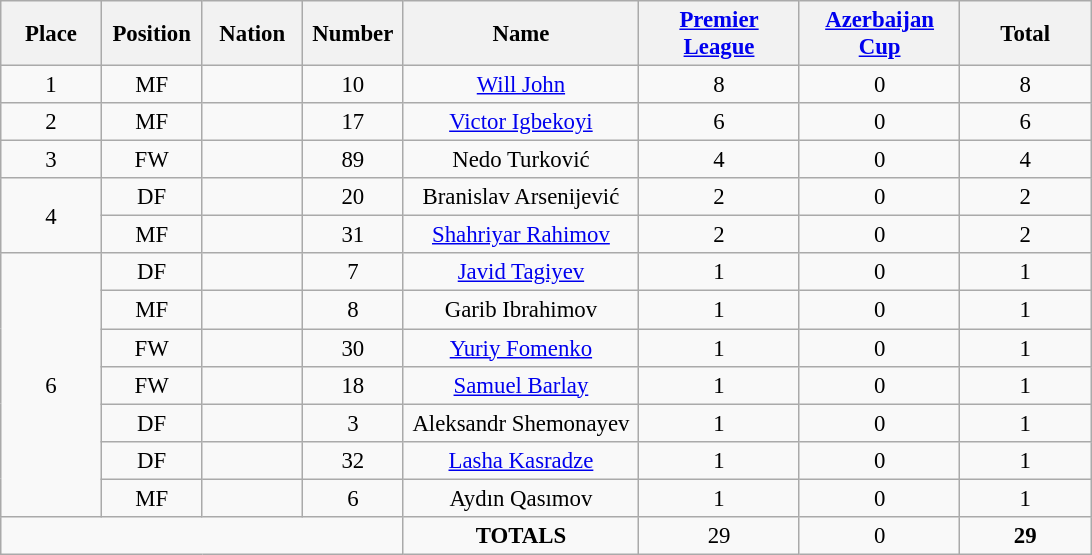<table class="wikitable" style="font-size: 95%; text-align: center;">
<tr>
<th width=60>Place</th>
<th width=60>Position</th>
<th width=60>Nation</th>
<th width=60>Number</th>
<th width=150>Name</th>
<th width=100><a href='#'>Premier League</a></th>
<th width=100><a href='#'>Azerbaijan Cup</a></th>
<th width=80>Total</th>
</tr>
<tr>
<td>1</td>
<td>MF</td>
<td></td>
<td>10</td>
<td><a href='#'>Will John</a></td>
<td>8</td>
<td>0</td>
<td>8</td>
</tr>
<tr>
<td>2</td>
<td>MF</td>
<td></td>
<td>17</td>
<td><a href='#'>Victor Igbekoyi</a></td>
<td>6</td>
<td>0</td>
<td>6</td>
</tr>
<tr>
<td>3</td>
<td>FW</td>
<td></td>
<td>89</td>
<td>Nedo Turković</td>
<td>4</td>
<td>0</td>
<td>4</td>
</tr>
<tr>
<td rowspan="2">4</td>
<td>DF</td>
<td></td>
<td>20</td>
<td>Branislav Arsenijević</td>
<td>2</td>
<td>0</td>
<td>2</td>
</tr>
<tr>
<td>MF</td>
<td></td>
<td>31</td>
<td><a href='#'>Shahriyar Rahimov</a></td>
<td>2</td>
<td>0</td>
<td>2</td>
</tr>
<tr>
<td rowspan="7">6</td>
<td>DF</td>
<td></td>
<td>7</td>
<td><a href='#'>Javid Tagiyev</a></td>
<td>1</td>
<td>0</td>
<td>1</td>
</tr>
<tr>
<td>MF</td>
<td></td>
<td>8</td>
<td>Garib Ibrahimov</td>
<td>1</td>
<td>0</td>
<td>1</td>
</tr>
<tr>
<td>FW</td>
<td></td>
<td>30</td>
<td><a href='#'>Yuriy Fomenko</a></td>
<td>1</td>
<td>0</td>
<td>1</td>
</tr>
<tr>
<td>FW</td>
<td></td>
<td>18</td>
<td><a href='#'>Samuel Barlay</a></td>
<td>1</td>
<td>0</td>
<td>1</td>
</tr>
<tr>
<td>DF</td>
<td></td>
<td>3</td>
<td>Aleksandr Shemonayev</td>
<td>1</td>
<td>0</td>
<td>1</td>
</tr>
<tr>
<td>DF</td>
<td></td>
<td>32</td>
<td><a href='#'>Lasha Kasradze</a></td>
<td>1</td>
<td>0</td>
<td>1</td>
</tr>
<tr>
<td>MF</td>
<td></td>
<td>6</td>
<td>Aydın Qasımov</td>
<td>1</td>
<td>0</td>
<td>1</td>
</tr>
<tr>
<td colspan="4"></td>
<td><strong>TOTALS</strong></td>
<td>29</td>
<td>0</td>
<td><strong>29</strong></td>
</tr>
</table>
